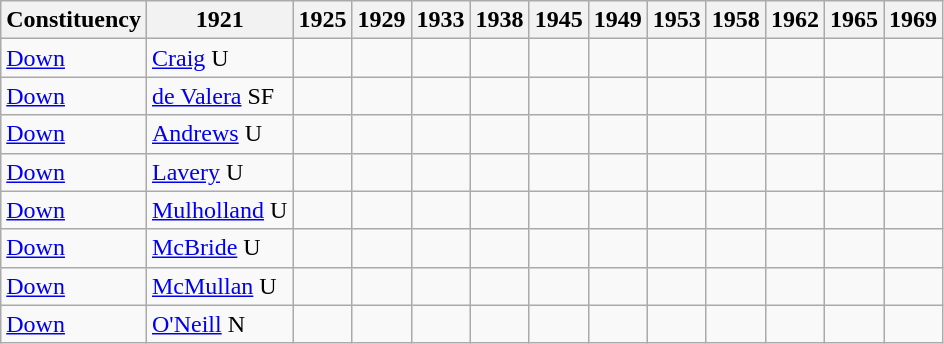<table class="wikitable">
<tr>
<th>Constituency</th>
<th>1921</th>
<th>1925</th>
<th>1929</th>
<th>1933</th>
<th>1938</th>
<th>1945</th>
<th>1949</th>
<th>1953</th>
<th>1958</th>
<th>1962</th>
<th>1965</th>
<th>1969</th>
</tr>
<tr>
<td><a href='#'>Down</a></td>
<td><a href='#'>Craig</a> U</td>
<td></td>
<td></td>
<td></td>
<td></td>
<td></td>
<td></td>
<td></td>
<td></td>
<td></td>
<td></td>
<td></td>
</tr>
<tr>
<td><a href='#'>Down</a></td>
<td><a href='#'>de Valera</a> SF</td>
<td></td>
<td></td>
<td></td>
<td></td>
<td></td>
<td></td>
<td></td>
<td></td>
<td></td>
<td></td>
<td></td>
</tr>
<tr>
<td><a href='#'>Down</a></td>
<td><a href='#'>Andrews</a> U</td>
<td></td>
<td></td>
<td></td>
<td></td>
<td></td>
<td></td>
<td></td>
<td></td>
<td></td>
<td></td>
<td></td>
</tr>
<tr>
<td><a href='#'>Down</a></td>
<td><a href='#'>Lavery</a> U</td>
<td></td>
<td></td>
<td></td>
<td></td>
<td></td>
<td></td>
<td></td>
<td></td>
<td></td>
<td></td>
<td></td>
</tr>
<tr>
<td><a href='#'>Down</a></td>
<td><a href='#'>Mulholland</a> U</td>
<td></td>
<td></td>
<td></td>
<td></td>
<td></td>
<td></td>
<td></td>
<td></td>
<td></td>
<td></td>
<td></td>
</tr>
<tr>
<td><a href='#'>Down</a></td>
<td><a href='#'>McBride</a> U</td>
<td></td>
<td></td>
<td></td>
<td></td>
<td></td>
<td></td>
<td></td>
<td></td>
<td></td>
<td></td>
<td></td>
</tr>
<tr>
<td><a href='#'>Down</a></td>
<td><a href='#'>McMullan</a> U</td>
<td></td>
<td></td>
<td></td>
<td></td>
<td></td>
<td></td>
<td></td>
<td></td>
<td></td>
<td></td>
<td></td>
</tr>
<tr>
<td><a href='#'>Down</a></td>
<td><a href='#'>O'Neill</a> N</td>
<td></td>
<td></td>
<td></td>
<td></td>
<td></td>
<td></td>
<td></td>
<td></td>
<td></td>
<td></td>
<td></td>
</tr>
</table>
